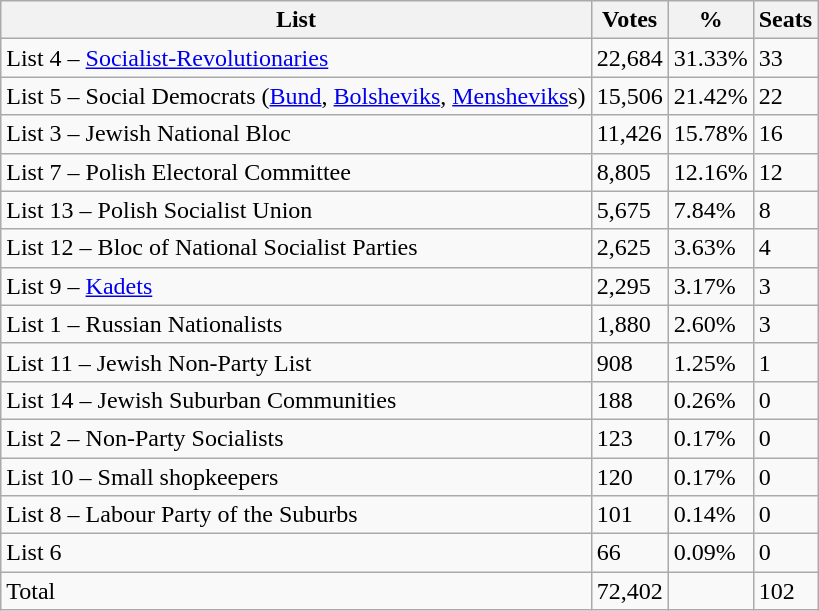<table class=wikitable>
<tr>
<th>List</th>
<th>Votes</th>
<th>%</th>
<th>Seats</th>
</tr>
<tr>
<td>List 4 – <a href='#'>Socialist-Revolutionaries</a></td>
<td>22,684</td>
<td>31.33%</td>
<td>33</td>
</tr>
<tr>
<td>List 5 – Social Democrats (<a href='#'>Bund</a>, <a href='#'>Bolsheviks</a>, <a href='#'>Mensheviks</a>s)</td>
<td>15,506</td>
<td>21.42%</td>
<td>22</td>
</tr>
<tr>
<td>List 3 – Jewish National Bloc</td>
<td>11,426</td>
<td>15.78%</td>
<td>16</td>
</tr>
<tr>
<td>List 7 – Polish Electoral Committee</td>
<td>8,805</td>
<td>12.16%</td>
<td>12</td>
</tr>
<tr>
<td>List 13 – Polish Socialist Union</td>
<td>5,675</td>
<td>7.84%</td>
<td>8</td>
</tr>
<tr>
<td>List 12 – Bloc of National Socialist Parties</td>
<td>2,625</td>
<td>3.63%</td>
<td>4</td>
</tr>
<tr>
<td>List 9 – <a href='#'>Kadets</a></td>
<td>2,295</td>
<td>3.17%</td>
<td>3</td>
</tr>
<tr>
<td>List 1 – Russian Nationalists</td>
<td>1,880</td>
<td>2.60%</td>
<td>3</td>
</tr>
<tr>
<td>List 11 – Jewish Non-Party List</td>
<td>908</td>
<td>1.25%</td>
<td>1</td>
</tr>
<tr>
<td>List 14 – Jewish Suburban Communities</td>
<td>188</td>
<td>0.26%</td>
<td>0</td>
</tr>
<tr>
<td>List 2 – Non-Party Socialists</td>
<td>123</td>
<td>0.17%</td>
<td>0</td>
</tr>
<tr>
<td>List 10 – Small shopkeepers</td>
<td>120</td>
<td>0.17%</td>
<td>0</td>
</tr>
<tr>
<td>List 8 – Labour Party of the Suburbs</td>
<td>101</td>
<td>0.14%</td>
<td>0</td>
</tr>
<tr>
<td>List 6</td>
<td>66</td>
<td>0.09%</td>
<td>0</td>
</tr>
<tr>
<td>Total</td>
<td>72,402</td>
<td></td>
<td>102</td>
</tr>
</table>
